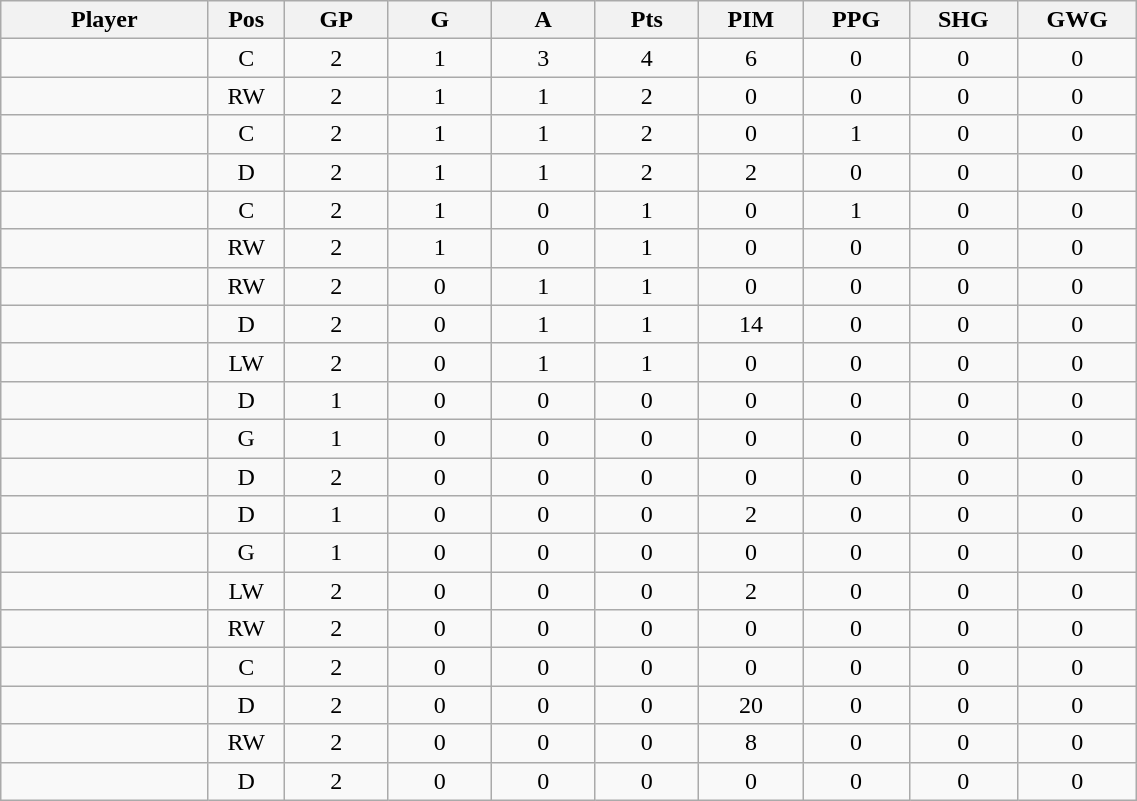<table class="wikitable sortable" width="60%">
<tr ALIGN="center">
<th bgcolor="#DDDDFF" width="10%">Player</th>
<th bgcolor="#DDDDFF" width="3%" title="Position">Pos</th>
<th bgcolor="#DDDDFF" width="5%" title="Games played">GP</th>
<th bgcolor="#DDDDFF" width="5%" title="Goals">G</th>
<th bgcolor="#DDDDFF" width="5%" title="Assists">A</th>
<th bgcolor="#DDDDFF" width="5%" title="Points">Pts</th>
<th bgcolor="#DDDDFF" width="5%" title="Penalties in Minutes">PIM</th>
<th bgcolor="#DDDDFF" width="5%" title="Power play goals">PPG</th>
<th bgcolor="#DDDDFF" width="5%" title="Short-handed goals">SHG</th>
<th bgcolor="#DDDDFF" width="5%" title="Game-winning goals">GWG</th>
</tr>
<tr align="center">
<td align="right"></td>
<td>C</td>
<td>2</td>
<td>1</td>
<td>3</td>
<td>4</td>
<td>6</td>
<td>0</td>
<td>0</td>
<td>0</td>
</tr>
<tr align="center">
<td align="right"></td>
<td>RW</td>
<td>2</td>
<td>1</td>
<td>1</td>
<td>2</td>
<td>0</td>
<td>0</td>
<td>0</td>
<td>0</td>
</tr>
<tr align="center">
<td align="right"></td>
<td>C</td>
<td>2</td>
<td>1</td>
<td>1</td>
<td>2</td>
<td>0</td>
<td>1</td>
<td>0</td>
<td>0</td>
</tr>
<tr align="center">
<td align="right"></td>
<td>D</td>
<td>2</td>
<td>1</td>
<td>1</td>
<td>2</td>
<td>2</td>
<td>0</td>
<td>0</td>
<td>0</td>
</tr>
<tr align="center">
<td align="right"></td>
<td>C</td>
<td>2</td>
<td>1</td>
<td>0</td>
<td>1</td>
<td>0</td>
<td>1</td>
<td>0</td>
<td>0</td>
</tr>
<tr align="center">
<td align="right"></td>
<td>RW</td>
<td>2</td>
<td>1</td>
<td>0</td>
<td>1</td>
<td>0</td>
<td>0</td>
<td>0</td>
<td>0</td>
</tr>
<tr align="center">
<td align="right"></td>
<td>RW</td>
<td>2</td>
<td>0</td>
<td>1</td>
<td>1</td>
<td>0</td>
<td>0</td>
<td>0</td>
<td>0</td>
</tr>
<tr align="center">
<td align="right"></td>
<td>D</td>
<td>2</td>
<td>0</td>
<td>1</td>
<td>1</td>
<td>14</td>
<td>0</td>
<td>0</td>
<td>0</td>
</tr>
<tr align="center">
<td align="right"></td>
<td>LW</td>
<td>2</td>
<td>0</td>
<td>1</td>
<td>1</td>
<td>0</td>
<td>0</td>
<td>0</td>
<td>0</td>
</tr>
<tr align="center">
<td align="right"></td>
<td>D</td>
<td>1</td>
<td>0</td>
<td>0</td>
<td>0</td>
<td>0</td>
<td>0</td>
<td>0</td>
<td>0</td>
</tr>
<tr align="center">
<td align="right"></td>
<td>G</td>
<td>1</td>
<td>0</td>
<td>0</td>
<td>0</td>
<td>0</td>
<td>0</td>
<td>0</td>
<td>0</td>
</tr>
<tr align="center">
<td align="right"></td>
<td>D</td>
<td>2</td>
<td>0</td>
<td>0</td>
<td>0</td>
<td>0</td>
<td>0</td>
<td>0</td>
<td>0</td>
</tr>
<tr align="center">
<td align="right"></td>
<td>D</td>
<td>1</td>
<td>0</td>
<td>0</td>
<td>0</td>
<td>2</td>
<td>0</td>
<td>0</td>
<td>0</td>
</tr>
<tr align="center">
<td align="right"></td>
<td>G</td>
<td>1</td>
<td>0</td>
<td>0</td>
<td>0</td>
<td>0</td>
<td>0</td>
<td>0</td>
<td>0</td>
</tr>
<tr align="center">
<td align="right"></td>
<td>LW</td>
<td>2</td>
<td>0</td>
<td>0</td>
<td>0</td>
<td>2</td>
<td>0</td>
<td>0</td>
<td>0</td>
</tr>
<tr align="center">
<td align="right"></td>
<td>RW</td>
<td>2</td>
<td>0</td>
<td>0</td>
<td>0</td>
<td>0</td>
<td>0</td>
<td>0</td>
<td>0</td>
</tr>
<tr align="center">
<td align="right"></td>
<td>C</td>
<td>2</td>
<td>0</td>
<td>0</td>
<td>0</td>
<td>0</td>
<td>0</td>
<td>0</td>
<td>0</td>
</tr>
<tr align="center">
<td align="right"></td>
<td>D</td>
<td>2</td>
<td>0</td>
<td>0</td>
<td>0</td>
<td>20</td>
<td>0</td>
<td>0</td>
<td>0</td>
</tr>
<tr align="center">
<td align="right"></td>
<td>RW</td>
<td>2</td>
<td>0</td>
<td>0</td>
<td>0</td>
<td>8</td>
<td>0</td>
<td>0</td>
<td>0</td>
</tr>
<tr align="center">
<td align="right"></td>
<td>D</td>
<td>2</td>
<td>0</td>
<td>0</td>
<td>0</td>
<td>0</td>
<td>0</td>
<td>0</td>
<td>0</td>
</tr>
</table>
